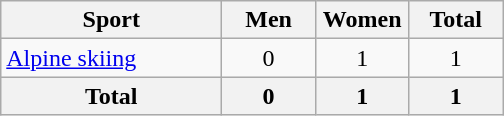<table class="wikitable sortable" style=text-align:center>
<tr>
<th width=140>Sport</th>
<th width=55>Men</th>
<th width=55>Women</th>
<th width=55>Total</th>
</tr>
<tr>
<td align=left><a href='#'>Alpine skiing</a></td>
<td>0</td>
<td>1</td>
<td>1</td>
</tr>
<tr>
<th>Total</th>
<th>0</th>
<th>1</th>
<th>1</th>
</tr>
</table>
